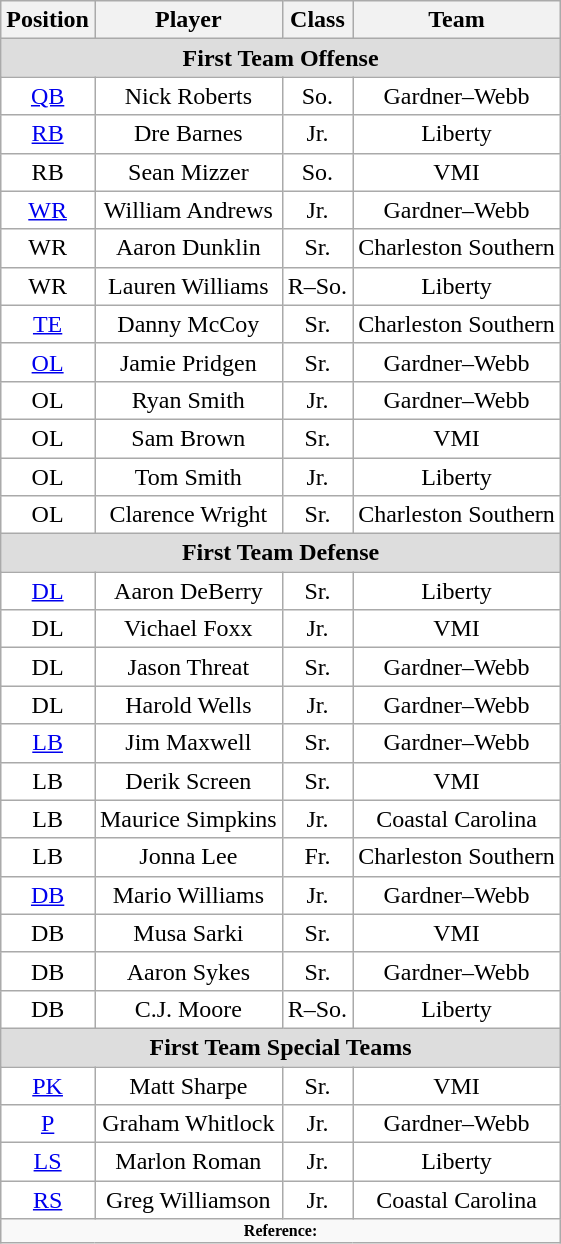<table class="wikitable sortable" border="1">
<tr>
<th>Position</th>
<th>Player</th>
<th>Class</th>
<th>Team</th>
</tr>
<tr>
<td colspan="4" style="text-align:center; background:#DDDDDD;"><strong>First Team Offense</strong></td>
</tr>
<tr>
<td style="text-align:center; background:white"><a href='#'>QB</a></td>
<td style="text-align:center; background:white">Nick Roberts</td>
<td style="text-align:center; background:white">So.</td>
<td style="text-align:center; background:white">Gardner–Webb</td>
</tr>
<tr>
<td style="text-align:center; background:white"><a href='#'>RB</a></td>
<td style="text-align:center; background:white">Dre Barnes</td>
<td style="text-align:center; background:white">Jr.</td>
<td style="text-align:center; background:white">Liberty</td>
</tr>
<tr>
<td style="text-align:center; background:white">RB</td>
<td style="text-align:center; background:white">Sean Mizzer</td>
<td style="text-align:center; background:white">So.</td>
<td style="text-align:center; background:white">VMI</td>
</tr>
<tr>
<td style="text-align:center; background:white"><a href='#'>WR</a></td>
<td style="text-align:center; background:white">William Andrews</td>
<td style="text-align:center; background:white">Jr.</td>
<td style="text-align:center; background:white">Gardner–Webb</td>
</tr>
<tr>
<td style="text-align:center; background:white">WR</td>
<td style="text-align:center; background:white">Aaron Dunklin</td>
<td style="text-align:center; background:white">Sr.</td>
<td style="text-align:center; background:white">Charleston Southern</td>
</tr>
<tr>
<td style="text-align:center; background:white">WR</td>
<td style="text-align:center; background:white">Lauren Williams</td>
<td style="text-align:center; background:white">R–So.</td>
<td style="text-align:center; background:white">Liberty</td>
</tr>
<tr>
<td style="text-align:center; background:white"><a href='#'>TE</a></td>
<td style="text-align:center; background:white">Danny McCoy</td>
<td style="text-align:center; background:white">Sr.</td>
<td style="text-align:center; background:white">Charleston Southern</td>
</tr>
<tr>
<td style="text-align:center; background:white"><a href='#'>OL</a></td>
<td style="text-align:center; background:white">Jamie Pridgen</td>
<td style="text-align:center; background:white">Sr.</td>
<td style="text-align:center; background:white">Gardner–Webb</td>
</tr>
<tr>
<td style="text-align:center; background:white">OL</td>
<td style="text-align:center; background:white">Ryan Smith</td>
<td style="text-align:center; background:white">Jr.</td>
<td style="text-align:center; background:white">Gardner–Webb</td>
</tr>
<tr>
<td style="text-align:center; background:white">OL</td>
<td style="text-align:center; background:white">Sam Brown</td>
<td style="text-align:center; background:white">Sr.</td>
<td style="text-align:center; background:white">VMI</td>
</tr>
<tr>
<td style="text-align:center; background:white">OL</td>
<td style="text-align:center; background:white">Tom Smith</td>
<td style="text-align:center; background:white">Jr.</td>
<td style="text-align:center; background:white">Liberty</td>
</tr>
<tr>
<td style="text-align:center; background:white">OL</td>
<td style="text-align:center; background:white">Clarence Wright</td>
<td style="text-align:center; background:white">Sr.</td>
<td style="text-align:center; background:white">Charleston Southern</td>
</tr>
<tr>
<td colspan="4" style="text-align:center; background:#DDDDDD;"><strong>First Team Defense</strong></td>
</tr>
<tr>
<td style="text-align:center; background:white"><a href='#'>DL</a></td>
<td style="text-align:center; background:white">Aaron DeBerry</td>
<td style="text-align:center; background:white">Sr.</td>
<td style="text-align:center; background:white">Liberty</td>
</tr>
<tr>
<td style="text-align:center; background:white">DL</td>
<td style="text-align:center; background:white">Vichael Foxx</td>
<td style="text-align:center; background:white">Jr.</td>
<td style="text-align:center; background:white">VMI</td>
</tr>
<tr>
<td style="text-align:center; background:white">DL</td>
<td style="text-align:center; background:white">Jason Threat</td>
<td style="text-align:center; background:white">Sr.</td>
<td style="text-align:center; background:white">Gardner–Webb</td>
</tr>
<tr>
<td style="text-align:center; background:white">DL</td>
<td style="text-align:center; background:white">Harold Wells</td>
<td style="text-align:center; background:white">Jr.</td>
<td style="text-align:center; background:white">Gardner–Webb</td>
</tr>
<tr>
<td style="text-align:center; background:white"><a href='#'>LB</a></td>
<td style="text-align:center; background:white">Jim Maxwell</td>
<td style="text-align:center; background:white">Sr.</td>
<td style="text-align:center; background:white">Gardner–Webb</td>
</tr>
<tr>
<td style="text-align:center; background:white">LB</td>
<td style="text-align:center; background:white">Derik Screen</td>
<td style="text-align:center; background:white">Sr.</td>
<td style="text-align:center; background:white">VMI</td>
</tr>
<tr>
<td style="text-align:center; background:white">LB</td>
<td style="text-align:center; background:white">Maurice Simpkins</td>
<td style="text-align:center; background:white">Jr.</td>
<td style="text-align:center; background:white">Coastal Carolina</td>
</tr>
<tr>
<td style="text-align:center; background:white">LB</td>
<td style="text-align:center; background:white">Jonna Lee</td>
<td style="text-align:center; background:white">Fr.</td>
<td style="text-align:center; background:white">Charleston Southern</td>
</tr>
<tr>
<td style="text-align:center; background:white"><a href='#'>DB</a></td>
<td style="text-align:center; background:white">Mario Williams</td>
<td style="text-align:center; background:white">Jr.</td>
<td style="text-align:center; background:white">Gardner–Webb</td>
</tr>
<tr>
<td style="text-align:center; background:white">DB</td>
<td style="text-align:center; background:white">Musa Sarki</td>
<td style="text-align:center; background:white">Sr.</td>
<td style="text-align:center; background:white">VMI</td>
</tr>
<tr>
<td style="text-align:center; background:white">DB</td>
<td style="text-align:center; background:white">Aaron Sykes</td>
<td style="text-align:center; background:white">Sr.</td>
<td style="text-align:center; background:white">Gardner–Webb</td>
</tr>
<tr>
<td style="text-align:center; background:white">DB</td>
<td style="text-align:center; background:white">C.J. Moore</td>
<td style="text-align:center; background:white">R–So.</td>
<td style="text-align:center; background:white">Liberty</td>
</tr>
<tr>
<td colspan="4" style="text-align:center; background:#DDDDDD;"><strong>First Team Special Teams</strong></td>
</tr>
<tr>
<td style="text-align:center; background:white"><a href='#'>PK</a></td>
<td style="text-align:center; background:white">Matt Sharpe</td>
<td style="text-align:center; background:white">Sr.</td>
<td style="text-align:center; background:white">VMI</td>
</tr>
<tr>
<td style="text-align:center; background:white"><a href='#'>P</a></td>
<td style="text-align:center; background:white">Graham Whitlock</td>
<td style="text-align:center; background:white">Jr.</td>
<td style="text-align:center; background:white">Gardner–Webb</td>
</tr>
<tr>
<td style="text-align:center; background:white"><a href='#'>LS</a></td>
<td style="text-align:center; background:white">Marlon Roman</td>
<td style="text-align:center; background:white">Jr.</td>
<td style="text-align:center; background:white">Liberty</td>
</tr>
<tr>
<td style="text-align:center; background:white"><a href='#'>RS</a></td>
<td style="text-align:center; background:white">Greg Williamson</td>
<td style="text-align:center; background:white">Jr.</td>
<td style="text-align:center; background:white">Coastal Carolina</td>
</tr>
<tr>
<td colspan="4" style="font-size: 8pt" align="center"><strong>Reference:</strong></td>
</tr>
</table>
